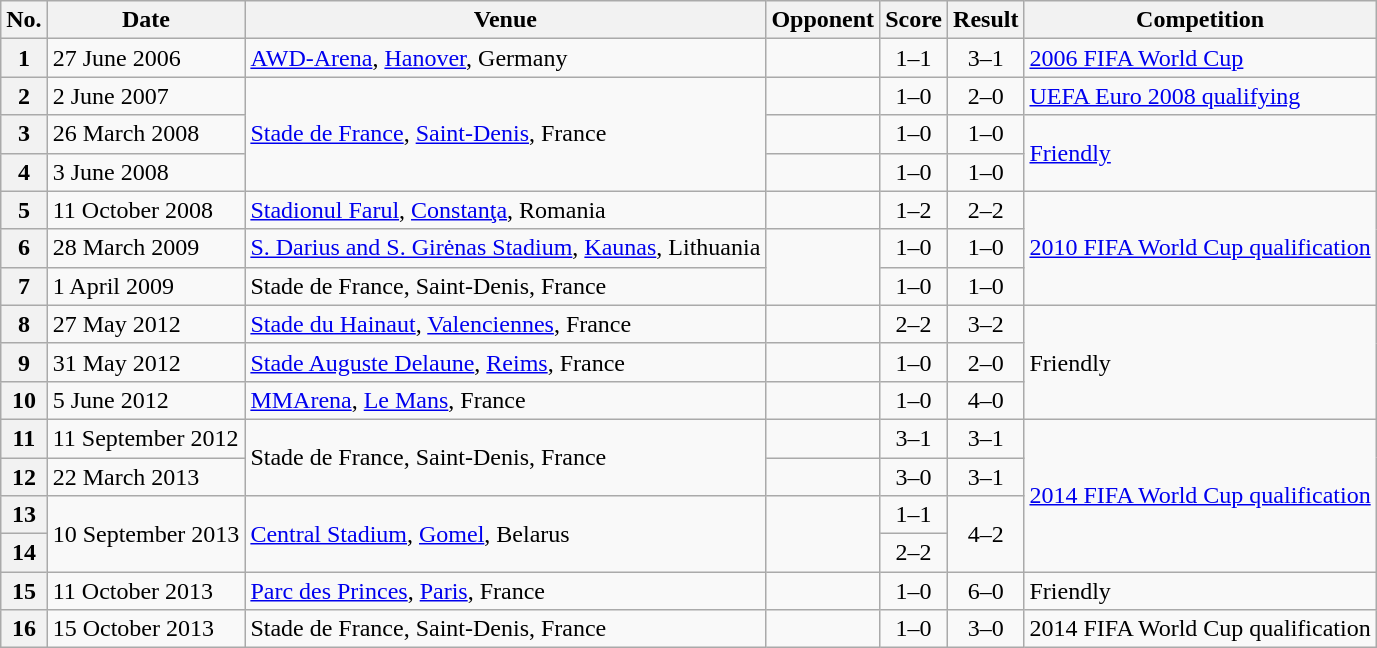<table class="wikitable">
<tr>
<th>No.</th>
<th>Date</th>
<th>Venue</th>
<th>Opponent</th>
<th>Score</th>
<th>Result</th>
<th>Competition</th>
</tr>
<tr>
<th>1</th>
<td>27 June 2006</td>
<td><a href='#'>AWD-Arena</a>, <a href='#'>Hanover</a>, Germany</td>
<td></td>
<td style="text-align:center">1–1</td>
<td style="text-align:center">3–1</td>
<td><a href='#'>2006 FIFA World Cup</a></td>
</tr>
<tr>
<th>2</th>
<td>2 June 2007</td>
<td rowspan="3"><a href='#'>Stade de France</a>, <a href='#'>Saint-Denis</a>, France</td>
<td></td>
<td style="text-align:center">1–0</td>
<td style="text-align:center">2–0</td>
<td><a href='#'>UEFA Euro 2008 qualifying</a></td>
</tr>
<tr>
<th>3</th>
<td>26 March 2008</td>
<td></td>
<td style="text-align:center">1–0</td>
<td style="text-align:center">1–0</td>
<td rowspan="2"><a href='#'>Friendly</a></td>
</tr>
<tr>
<th>4</th>
<td>3 June 2008</td>
<td></td>
<td style="text-align:center">1–0</td>
<td style="text-align:center">1–0</td>
</tr>
<tr>
<th>5</th>
<td>11 October 2008</td>
<td><a href='#'>Stadionul Farul</a>, <a href='#'>Constanţa</a>, Romania</td>
<td></td>
<td style="text-align:center">1–2</td>
<td style="text-align:center">2–2</td>
<td rowspan="3"><a href='#'>2010 FIFA World Cup qualification</a></td>
</tr>
<tr>
<th>6</th>
<td>28 March 2009</td>
<td><a href='#'>S. Darius and S. Girėnas Stadium</a>, <a href='#'>Kaunas</a>, Lithuania</td>
<td rowspan="2"></td>
<td style="text-align:center">1–0</td>
<td style="text-align:center">1–0</td>
</tr>
<tr>
<th>7</th>
<td>1 April 2009</td>
<td>Stade de France, Saint-Denis, France</td>
<td style="text-align:center">1–0</td>
<td style="text-align:center">1–0</td>
</tr>
<tr>
<th>8</th>
<td>27 May 2012</td>
<td><a href='#'>Stade du Hainaut</a>, <a href='#'>Valenciennes</a>, France</td>
<td></td>
<td style="text-align:center">2–2</td>
<td style="text-align:center">3–2</td>
<td rowspan="3">Friendly</td>
</tr>
<tr>
<th>9</th>
<td>31 May 2012</td>
<td><a href='#'>Stade Auguste Delaune</a>, <a href='#'>Reims</a>, France</td>
<td></td>
<td style="text-align:center">1–0</td>
<td style="text-align:center">2–0</td>
</tr>
<tr>
<th>10</th>
<td>5 June 2012</td>
<td><a href='#'>MMArena</a>, <a href='#'>Le Mans</a>, France</td>
<td></td>
<td style="text-align:center">1–0</td>
<td style="text-align:center">4–0</td>
</tr>
<tr>
<th>11</th>
<td>11 September 2012</td>
<td rowspan="2">Stade de France, Saint-Denis, France</td>
<td></td>
<td style="text-align:center">3–1</td>
<td style="text-align:center">3–1</td>
<td rowspan="4"><a href='#'>2014 FIFA World Cup qualification</a></td>
</tr>
<tr>
<th>12</th>
<td>22 March 2013</td>
<td></td>
<td style="text-align:center">3–0</td>
<td style="text-align:center">3–1</td>
</tr>
<tr>
<th>13</th>
<td rowspan="2">10 September 2013</td>
<td rowspan="2"><a href='#'>Central Stadium</a>, <a href='#'>Gomel</a>, Belarus</td>
<td rowspan="2"></td>
<td style="text-align:center">1–1</td>
<td style="text-align:center" rowspan="2">4–2</td>
</tr>
<tr>
<th>14</th>
<td style="text-align:center">2–2</td>
</tr>
<tr>
<th>15</th>
<td>11 October 2013</td>
<td><a href='#'>Parc des Princes</a>, <a href='#'>Paris</a>, France</td>
<td></td>
<td style="text-align:center">1–0</td>
<td style="text-align:center">6–0</td>
<td>Friendly</td>
</tr>
<tr>
<th>16</th>
<td>15 October 2013</td>
<td>Stade de France, Saint-Denis, France</td>
<td></td>
<td style="text-align:center">1–0</td>
<td style="text-align:center">3–0</td>
<td>2014 FIFA World Cup qualification</td>
</tr>
</table>
